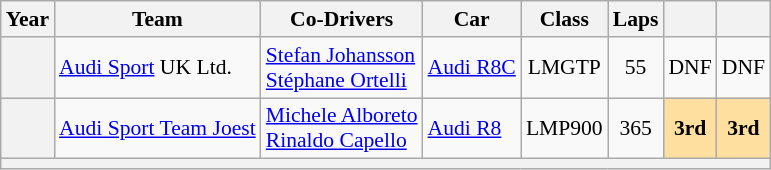<table class="wikitable" style="text-align:center; font-size:90%">
<tr>
<th>Year</th>
<th>Team</th>
<th>Co-Drivers</th>
<th>Car</th>
<th>Class</th>
<th>Laps</th>
<th></th>
<th></th>
</tr>
<tr>
<th></th>
<td align="left" nowrap> <a href='#'>Audi Sport</a> UK Ltd.</td>
<td align="left" nowrap> <a href='#'>Stefan Johansson</a><br> <a href='#'>Stéphane Ortelli</a></td>
<td align="left" nowrap><a href='#'>Audi R8C</a></td>
<td>LMGTP</td>
<td>55</td>
<td>DNF</td>
<td>DNF</td>
</tr>
<tr>
<th></th>
<td align="left" nowrap> <a href='#'>Audi Sport Team Joest</a></td>
<td align="left" nowrap> <a href='#'>Michele Alboreto</a><br> <a href='#'>Rinaldo Capello</a></td>
<td align="left" nowrap><a href='#'>Audi R8</a></td>
<td>LMP900</td>
<td>365</td>
<td style="background:#FFDF9F;"><strong>3rd</strong></td>
<td style="background:#FFDF9F;"><strong>3rd</strong></td>
</tr>
<tr>
<th colspan="8"></th>
</tr>
</table>
